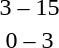<table style="text-align:center">
<tr>
<th width=200></th>
<th width=100></th>
<th width=200></th>
</tr>
<tr>
<td align=right></td>
<td>3 – 15</td>
<td align=left><strong></strong></td>
</tr>
<tr>
<td align=right></td>
<td>0 – 3</td>
<td align=left><strong></strong></td>
</tr>
</table>
